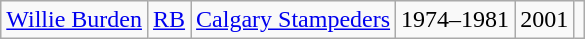<table class="wikitable" style="text-align:center">
<tr>
<td><a href='#'>Willie Burden</a></td>
<td><a href='#'>RB</a></td>
<td><a href='#'>Calgary Stampeders</a></td>
<td>1974–1981</td>
<td>2001</td>
<td></td>
</tr>
</table>
